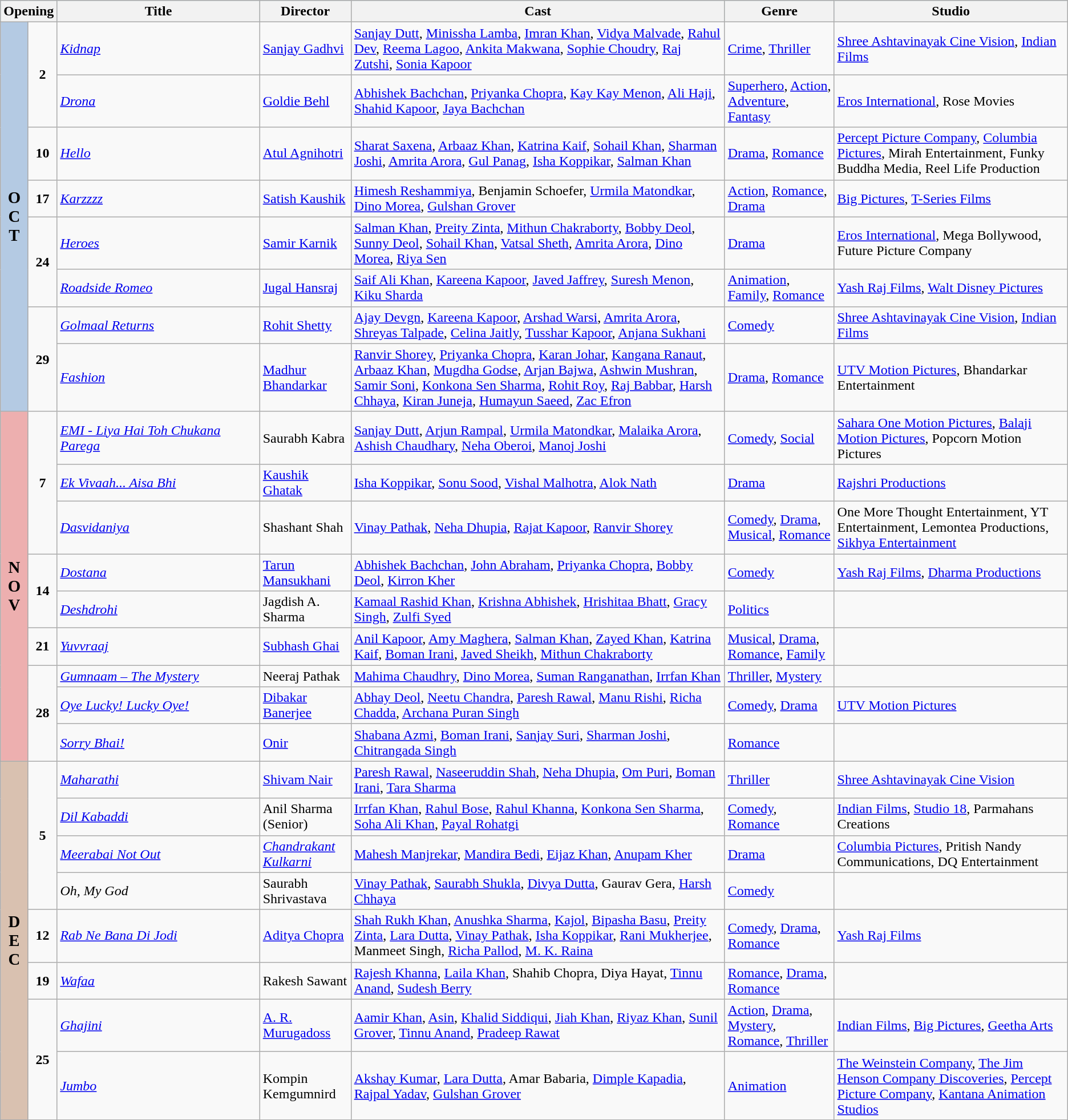<table class="wikitable">
<tr style="background:#b0e0e6; text-align:center;">
<th colspan="2"><strong>Opening</strong></th>
<th style="width:19%;"><strong>Title</strong></th>
<th><strong>Director</strong></th>
<th><strong>Cast</strong></th>
<th><strong>Genre</strong></th>
<th><strong>Studio</strong></th>
</tr>
<tr>
<td rowspan="8"   style="text-align:center; background:#b4cae3; textcolor:#000;"><big><strong>O<br>C<br>T</strong></big></td>
<td rowspan="2" style="text-align:center;"><strong>2</strong></td>
<td><em><a href='#'>Kidnap</a></em></td>
<td><a href='#'>Sanjay Gadhvi</a></td>
<td><a href='#'>Sanjay Dutt</a>, <a href='#'>Minissha Lamba</a>, <a href='#'>Imran Khan</a>, <a href='#'>Vidya Malvade</a>, <a href='#'>Rahul Dev</a>, <a href='#'>Reema Lagoo</a>, <a href='#'>Ankita Makwana</a>, <a href='#'>Sophie Choudry</a>, <a href='#'>Raj Zutshi</a>, <a href='#'>Sonia Kapoor</a></td>
<td><a href='#'>Crime</a>, <a href='#'>Thriller</a></td>
<td><a href='#'>Shree Ashtavinayak Cine Vision</a>, <a href='#'>Indian Films</a></td>
</tr>
<tr>
<td><em><a href='#'>Drona</a></em></td>
<td><a href='#'>Goldie Behl</a></td>
<td><a href='#'>Abhishek Bachchan</a>, <a href='#'>Priyanka Chopra</a>, <a href='#'>Kay Kay Menon</a>, <a href='#'>Ali Haji</a>, <a href='#'>Shahid Kapoor</a>, <a href='#'>Jaya Bachchan</a></td>
<td><a href='#'>Superhero</a>, <a href='#'>Action</a>, <a href='#'>Adventure</a>, <a href='#'>Fantasy</a></td>
<td><a href='#'>Eros International</a>, Rose Movies</td>
</tr>
<tr>
<td style="text-align:center;"><strong>10</strong></td>
<td><em><a href='#'>Hello</a></em></td>
<td><a href='#'>Atul Agnihotri</a></td>
<td><a href='#'>Sharat Saxena</a>, <a href='#'>Arbaaz Khan</a>, <a href='#'>Katrina Kaif</a>, <a href='#'>Sohail Khan</a>, <a href='#'>Sharman Joshi</a>, <a href='#'>Amrita Arora</a>, <a href='#'>Gul Panag</a>, <a href='#'>Isha Koppikar</a>, <a href='#'>Salman Khan</a></td>
<td><a href='#'>Drama</a>, <a href='#'>Romance</a></td>
<td><a href='#'>Percept Picture Company</a>, <a href='#'>Columbia Pictures</a>, Mirah Entertainment, Funky Buddha Media, Reel Life Production</td>
</tr>
<tr>
<td style="text-align:center;"><strong>17</strong></td>
<td><em><a href='#'>Karzzzz</a></em></td>
<td><a href='#'>Satish Kaushik</a></td>
<td><a href='#'>Himesh Reshammiya</a>, Benjamin Schoefer, <a href='#'>Urmila Matondkar</a>, <a href='#'>Dino Morea</a>, <a href='#'>Gulshan Grover</a></td>
<td><a href='#'>Action</a>, <a href='#'>Romance</a>, <a href='#'>Drama</a></td>
<td><a href='#'>Big Pictures</a>, <a href='#'>T-Series Films</a></td>
</tr>
<tr>
<td rowspan="2" style="text-align:center;"><strong>24</strong></td>
<td><em><a href='#'>Heroes</a></em></td>
<td><a href='#'>Samir Karnik</a></td>
<td><a href='#'>Salman Khan</a>, <a href='#'>Preity Zinta</a>, <a href='#'>Mithun Chakraborty</a>, <a href='#'>Bobby Deol</a>, <a href='#'>Sunny Deol</a>, <a href='#'>Sohail Khan</a>, <a href='#'>Vatsal Sheth</a>, <a href='#'>Amrita Arora</a>, <a href='#'>Dino Morea</a>, <a href='#'>Riya Sen</a></td>
<td><a href='#'>Drama</a></td>
<td><a href='#'>Eros International</a>, Mega Bollywood, Future Picture Company</td>
</tr>
<tr>
<td><em><a href='#'>Roadside Romeo</a></em></td>
<td><a href='#'>Jugal Hansraj</a></td>
<td><a href='#'>Saif Ali Khan</a>, <a href='#'>Kareena Kapoor</a>, <a href='#'>Javed Jaffrey</a>, <a href='#'>Suresh Menon</a>, <a href='#'>Kiku Sharda</a></td>
<td><a href='#'>Animation</a>, <a href='#'>Family</a>, <a href='#'>Romance</a></td>
<td><a href='#'>Yash Raj Films</a>, <a href='#'>Walt Disney Pictures</a></td>
</tr>
<tr>
<td rowspan="2" style="text-align:center;"><strong>29</strong></td>
<td><em><a href='#'>Golmaal Returns</a></em></td>
<td><a href='#'>Rohit Shetty</a></td>
<td><a href='#'>Ajay Devgn</a>, <a href='#'>Kareena Kapoor</a>, <a href='#'>Arshad Warsi</a>, <a href='#'>Amrita Arora</a>, <a href='#'>Shreyas Talpade</a>, <a href='#'>Celina Jaitly</a>, <a href='#'>Tusshar Kapoor</a>, <a href='#'>Anjana Sukhani</a></td>
<td><a href='#'>Comedy</a></td>
<td><a href='#'>Shree Ashtavinayak Cine Vision</a>, <a href='#'>Indian Films</a></td>
</tr>
<tr>
<td><em><a href='#'>Fashion</a></em></td>
<td><a href='#'>Madhur Bhandarkar</a></td>
<td><a href='#'>Ranvir Shorey</a>, <a href='#'>Priyanka Chopra</a>, <a href='#'>Karan Johar</a>, <a href='#'>Kangana Ranaut</a>, <a href='#'>Arbaaz Khan</a>, <a href='#'>Mugdha Godse</a>, <a href='#'>Arjan Bajwa</a>, <a href='#'>Ashwin Mushran</a>, <a href='#'>Samir Soni</a>, <a href='#'>Konkona Sen Sharma</a>, <a href='#'>Rohit Roy</a>, <a href='#'>Raj Babbar</a>, <a href='#'>Harsh Chhaya</a>, <a href='#'>Kiran Juneja</a>, <a href='#'>Humayun Saeed</a>, <a href='#'>Zac Efron</a></td>
<td><a href='#'>Drama</a>, <a href='#'>Romance</a></td>
<td><a href='#'>UTV Motion Pictures</a>, Bhandarkar Entertainment</td>
</tr>
<tr>
<td rowspan="9"   style="text-align:center; background:#edafaf; textcolor:#000;"><big><strong>N<br>O<br>V</strong></big></td>
<td rowspan="3" style="text-align:center;"><strong>7</strong></td>
<td><em><a href='#'>EMI - Liya Hai Toh Chukana Parega</a></em></td>
<td>Saurabh Kabra</td>
<td><a href='#'>Sanjay Dutt</a>, <a href='#'>Arjun Rampal</a>, <a href='#'>Urmila Matondkar</a>, <a href='#'>Malaika Arora</a>, <a href='#'>Ashish Chaudhary</a>, <a href='#'>Neha Oberoi</a>, <a href='#'>Manoj Joshi</a></td>
<td><a href='#'>Comedy</a>, <a href='#'>Social</a></td>
<td><a href='#'>Sahara One Motion Pictures</a>, <a href='#'>Balaji Motion Pictures</a>, Popcorn Motion Pictures</td>
</tr>
<tr>
<td><em><a href='#'>Ek Vivaah... Aisa Bhi</a></em></td>
<td><a href='#'>Kaushik Ghatak</a></td>
<td><a href='#'>Isha Koppikar</a>, <a href='#'>Sonu Sood</a>, <a href='#'>Vishal Malhotra</a>, <a href='#'>Alok Nath</a></td>
<td><a href='#'>Drama</a></td>
<td><a href='#'>Rajshri Productions</a></td>
</tr>
<tr>
<td><em><a href='#'>Dasvidaniya</a></em></td>
<td>Shashant Shah</td>
<td><a href='#'>Vinay Pathak</a>, <a href='#'>Neha Dhupia</a>, <a href='#'>Rajat Kapoor</a>, <a href='#'>Ranvir Shorey</a></td>
<td><a href='#'>Comedy</a>, <a href='#'>Drama</a>, <a href='#'>Musical</a>, <a href='#'>Romance</a></td>
<td>One More Thought Entertainment, YT Entertainment, Lemontea Productions, <a href='#'>Sikhya Entertainment</a></td>
</tr>
<tr>
<td rowspan="2" style="text-align:center;"><strong>14</strong></td>
<td><em><a href='#'>Dostana</a></em></td>
<td><a href='#'>Tarun Mansukhani</a></td>
<td><a href='#'>Abhishek Bachchan</a>, <a href='#'>John Abraham</a>, <a href='#'>Priyanka Chopra</a>, <a href='#'>Bobby Deol</a>, <a href='#'>Kirron Kher</a></td>
<td><a href='#'>Comedy</a></td>
<td><a href='#'>Yash Raj Films</a>, <a href='#'>Dharma Productions</a></td>
</tr>
<tr>
<td><em><a href='#'>Deshdrohi</a></em></td>
<td>Jagdish A. Sharma</td>
<td><a href='#'>Kamaal Rashid Khan</a>, <a href='#'>Krishna Abhishek</a>, <a href='#'>Hrishitaa Bhatt</a>, <a href='#'>Gracy Singh</a>, <a href='#'>Zulfi Syed</a></td>
<td><a href='#'>Politics</a></td>
<td></td>
</tr>
<tr>
<td style="text-align:center;"><strong>21</strong></td>
<td><em><a href='#'>Yuvvraaj</a></em></td>
<td><a href='#'>Subhash Ghai</a></td>
<td><a href='#'>Anil Kapoor</a>, <a href='#'>Amy Maghera</a>, <a href='#'>Salman Khan</a>, <a href='#'>Zayed Khan</a>, <a href='#'>Katrina Kaif</a>, <a href='#'>Boman Irani</a>, <a href='#'>Javed Sheikh</a>, <a href='#'>Mithun Chakraborty</a></td>
<td><a href='#'>Musical</a>, <a href='#'>Drama</a>, <a href='#'>Romance</a>, <a href='#'>Family</a></td>
<td></td>
</tr>
<tr>
<td rowspan="3" style="text-align:center;"><strong>28</strong></td>
<td><em><a href='#'>Gumnaam – The Mystery</a></em></td>
<td>Neeraj Pathak</td>
<td><a href='#'>Mahima Chaudhry</a>, <a href='#'>Dino Morea</a>, <a href='#'>Suman Ranganathan</a>, <a href='#'>Irrfan Khan</a></td>
<td><a href='#'>Thriller</a>, <a href='#'>Mystery</a></td>
<td></td>
</tr>
<tr>
<td><em><a href='#'>Oye Lucky! Lucky Oye!</a></em></td>
<td><a href='#'>Dibakar Banerjee</a></td>
<td><a href='#'>Abhay Deol</a>, <a href='#'>Neetu Chandra</a>, <a href='#'>Paresh Rawal</a>, <a href='#'>Manu Rishi</a>, <a href='#'>Richa Chadda</a>, <a href='#'>Archana Puran Singh</a></td>
<td><a href='#'>Comedy</a>, <a href='#'>Drama</a></td>
<td><a href='#'>UTV Motion Pictures</a></td>
</tr>
<tr>
<td><em><a href='#'>Sorry Bhai!</a></em></td>
<td><a href='#'>Onir</a></td>
<td><a href='#'>Shabana Azmi</a>, <a href='#'>Boman Irani</a>, <a href='#'>Sanjay Suri</a>, <a href='#'>Sharman Joshi</a>, <a href='#'>Chitrangada Singh</a></td>
<td><a href='#'>Romance</a></td>
<td></td>
</tr>
<tr>
<td rowspan="9"   style="text-align:center; background:#d9c1b0; textcolor:#000;"><big><strong>D<br>E<br>C</strong></big></td>
<td rowspan="4" style="text-align:center;"><strong>5</strong></td>
<td><em><a href='#'>Maharathi</a></em></td>
<td><a href='#'>Shivam Nair</a></td>
<td><a href='#'>Paresh Rawal</a>, <a href='#'>Naseeruddin Shah</a>, <a href='#'>Neha Dhupia</a>, <a href='#'>Om Puri</a>, <a href='#'>Boman Irani</a>, <a href='#'>Tara Sharma</a></td>
<td><a href='#'>Thriller</a></td>
<td><a href='#'>Shree Ashtavinayak Cine Vision</a></td>
</tr>
<tr>
<td><em><a href='#'>Dil Kabaddi</a></em></td>
<td>Anil Sharma (Senior)</td>
<td><a href='#'>Irrfan Khan</a>, <a href='#'>Rahul Bose</a>, <a href='#'>Rahul Khanna</a>, <a href='#'>Konkona Sen Sharma</a>, <a href='#'>Soha Ali Khan</a>, <a href='#'>Payal Rohatgi</a></td>
<td><a href='#'>Comedy</a>, <a href='#'>Romance</a></td>
<td><a href='#'>Indian Films</a>, <a href='#'>Studio 18</a>, Parmahans Creations</td>
</tr>
<tr>
<td><em><a href='#'>Meerabai Not Out</a></em></td>
<td><em><a href='#'>Chandrakant Kulkarni</a></em></td>
<td><a href='#'>Mahesh Manjrekar</a>, <a href='#'>Mandira Bedi</a>, <a href='#'>Eijaz Khan</a>, <a href='#'>Anupam Kher</a></td>
<td><a href='#'>Drama</a></td>
<td><a href='#'>Columbia Pictures</a>, Pritish Nandy Communications, DQ Entertainment</td>
</tr>
<tr>
<td><em>Oh, My God</em></td>
<td>Saurabh Shrivastava</td>
<td><a href='#'>Vinay Pathak</a>, <a href='#'>Saurabh Shukla</a>, <a href='#'>Divya Dutta</a>, Gaurav Gera, <a href='#'>Harsh Chhaya</a></td>
<td><a href='#'>Comedy</a></td>
<td></td>
</tr>
<tr>
<td style="text-align:center;"><strong>12</strong></td>
<td><em><a href='#'>Rab Ne Bana Di Jodi</a></em></td>
<td><a href='#'>Aditya Chopra</a></td>
<td><a href='#'>Shah Rukh Khan</a>, <a href='#'>Anushka Sharma</a>, <a href='#'>Kajol</a>, <a href='#'>Bipasha Basu</a>, <a href='#'>Preity Zinta</a>, <a href='#'>Lara Dutta</a>, <a href='#'>Vinay Pathak</a>, <a href='#'>Isha Koppikar</a>, <a href='#'>Rani Mukherjee</a>, Manmeet Singh, <a href='#'>Richa Pallod</a>, <a href='#'>M. K. Raina</a></td>
<td><a href='#'>Comedy</a>, <a href='#'>Drama</a>, <a href='#'>Romance</a></td>
<td><a href='#'>Yash Raj Films</a></td>
</tr>
<tr>
<td style="text-align:center;"><strong>19</strong></td>
<td><em><a href='#'>Wafaa</a></em></td>
<td>Rakesh Sawant</td>
<td><a href='#'>Rajesh Khanna</a>, <a href='#'>Laila Khan</a>, Shahib Chopra, Diya Hayat, <a href='#'>Tinnu Anand</a>, <a href='#'>Sudesh Berry</a></td>
<td><a href='#'>Romance</a>, <a href='#'>Drama</a>, <a href='#'>Romance</a></td>
<td></td>
</tr>
<tr>
<td rowspan="2" style="text-align:center;"><strong>25</strong></td>
<td><em><a href='#'>Ghajini</a></em></td>
<td><a href='#'>A. R. Murugadoss</a></td>
<td><a href='#'>Aamir Khan</a>, <a href='#'>Asin</a>, <a href='#'>Khalid Siddiqui</a>, <a href='#'>Jiah Khan</a>, <a href='#'>Riyaz Khan</a>, <a href='#'>Sunil Grover</a>, <a href='#'>Tinnu Anand</a>, <a href='#'>Pradeep Rawat</a></td>
<td><a href='#'>Action</a>, <a href='#'>Drama</a>, <a href='#'>Mystery</a>, <a href='#'>Romance</a>, <a href='#'>Thriller</a></td>
<td><a href='#'>Indian Films</a>, <a href='#'>Big Pictures</a>, <a href='#'>Geetha Arts</a></td>
</tr>
<tr>
<td><em><a href='#'>Jumbo</a></em></td>
<td>Kompin Kemgumnird</td>
<td><a href='#'>Akshay Kumar</a>, <a href='#'>Lara Dutta</a>, Amar Babaria, <a href='#'>Dimple Kapadia</a>, <a href='#'>Rajpal Yadav</a>, <a href='#'>Gulshan Grover</a></td>
<td><a href='#'>Animation</a></td>
<td><a href='#'>The Weinstein Company</a>, <a href='#'>The Jim Henson Company Discoveries</a>, <a href='#'>Percept Picture Company</a>, <a href='#'>Kantana Animation Studios</a></td>
</tr>
</table>
